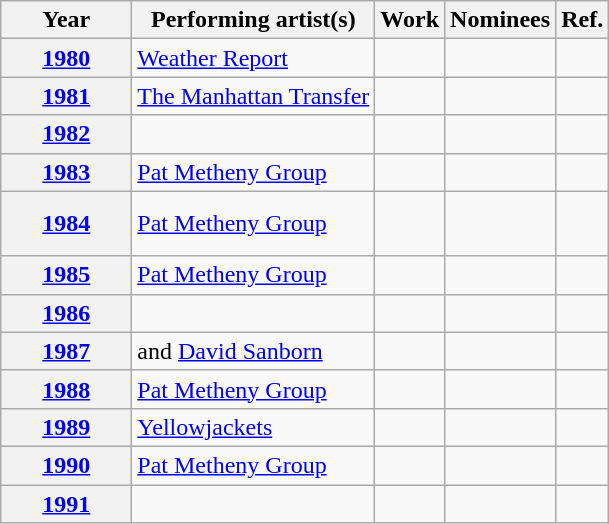<table class="wikitable sortable">
<tr>
<th scope="col" style="width:5em;">Year</th>
<th scope="col">Performing artist(s)</th>
<th scope="col">Work</th>
<th scope="col" class="unsortable">Nominees</th>
<th scope="col" class="unsortable">Ref.</th>
</tr>
<tr>
<th scope="row"><a href='#'>1980</a></th>
<td><a href='#'>Weather Report</a></td>
<td></td>
<td></td>
<td align="center"></td>
</tr>
<tr>
<th scope="row"><a href='#'>1981</a></th>
<td><a href='#'>The Manhattan Transfer</a></td>
<td></td>
<td></td>
<td align="center"></td>
</tr>
<tr>
<th scope="row"><a href='#'>1982</a></th>
<td></td>
<td></td>
<td></td>
<td align="center"></td>
</tr>
<tr>
<th scope="row"><a href='#'>1983</a></th>
<td><a href='#'>Pat Metheny Group</a></td>
<td></td>
<td></td>
<td align="center"></td>
</tr>
<tr>
<th scope="row"><a href='#'>1984</a></th>
<td><a href='#'>Pat Metheny Group</a></td>
<td></td>
<td></td>
<td align="center"><br><br></td>
</tr>
<tr>
<th scope="row"><a href='#'>1985</a></th>
<td><a href='#'>Pat Metheny Group</a></td>
<td></td>
<td></td>
<td align="center"></td>
</tr>
<tr>
<th scope="row"><a href='#'>1986</a></th>
<td></td>
<td></td>
<td></td>
<td align="center"></td>
</tr>
<tr>
<th scope="row"><a href='#'>1987</a></th>
<td> and <a href='#'>David Sanborn</a></td>
<td></td>
<td></td>
<td align="center"></td>
</tr>
<tr>
<th scope="row"><a href='#'>1988</a></th>
<td><a href='#'>Pat Metheny Group</a></td>
<td></td>
<td></td>
<td align="center"></td>
</tr>
<tr>
<th scope="row"><a href='#'>1989</a></th>
<td><a href='#'>Yellowjackets</a></td>
<td></td>
<td></td>
<td align="center"></td>
</tr>
<tr>
<th scope="row"><a href='#'>1990</a></th>
<td><a href='#'>Pat Metheny Group</a></td>
<td></td>
<td></td>
<td align="center"></td>
</tr>
<tr>
<th scope="row"><a href='#'>1991</a></th>
<td></td>
<td></td>
<td></td>
<td align="center"></td>
</tr>
</table>
